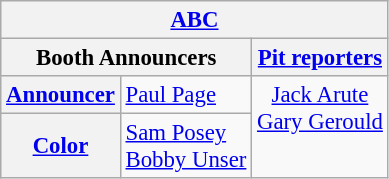<table class="wikitable" style="font-size: 95%;">
<tr>
<th colspan=3><a href='#'>ABC</a></th>
</tr>
<tr>
<th colspan=2>Booth Announcers</th>
<th><a href='#'>Pit reporters</a></th>
</tr>
<tr>
<th><a href='#'>Announcer</a></th>
<td><a href='#'>Paul Page</a></td>
<td align="center" rowspan=2 valign="top"><a href='#'>Jack Arute</a><br><a href='#'>Gary Gerould</a></td>
</tr>
<tr>
<th><a href='#'>Color</a></th>
<td><a href='#'>Sam Posey</a><br><a href='#'>Bobby Unser</a></td>
</tr>
</table>
